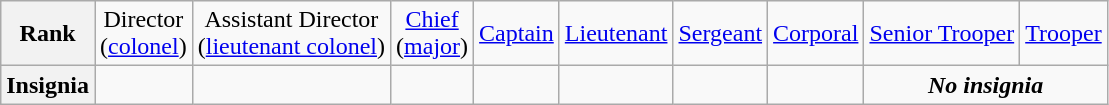<table class="wikitable">
<tr style="text-align:center;">
<th>Rank</th>
<td>Director<br>(<a href='#'>colonel</a>)</td>
<td>Assistant Director<br>(<a href='#'>lieutenant colonel</a>)</td>
<td><a href='#'>Chief</a><br>(<a href='#'>major</a>)</td>
<td><a href='#'>Captain</a></td>
<td><a href='#'>Lieutenant</a></td>
<td><a href='#'>Sergeant</a></td>
<td><a href='#'>Corporal</a></td>
<td><a href='#'>Senior Trooper</a></td>
<td><a href='#'>Trooper</a></td>
</tr>
<tr style="text-align:center;">
<th>Insignia</th>
<td></td>
<td></td>
<td></td>
<td></td>
<td></td>
<td></td>
<td></td>
<td colspan=2><strong><em>No insignia</em></strong></td>
</tr>
</table>
